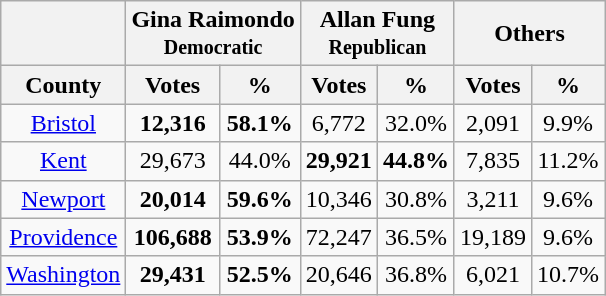<table class="wikitable sortable" style="text-align:center">
<tr>
<th colspan=1></th>
<th align=center colspan=2>Gina Raimondo<br><small>Democratic</small></th>
<th align=center colspan=2>Allan Fung<br><small>Republican</small></th>
<th align=center colspan=2>Others</th>
</tr>
<tr>
<th align=center>County</th>
<th style="text-align:center;" data-sort-type="number">Votes</th>
<th style="text-align:center;" data-sort-type="number">%</th>
<th style="text-align:center;" data-sort-type="number">Votes</th>
<th style="text-align:center;" data-sort-type="number">%</th>
<th style="text-align:center;" data-sort-type="number">Votes</th>
<th style="text-align:center;" data-sort-type="number">%</th>
</tr>
<tr>
<td><a href='#'>Bristol</a></td>
<td><strong>12,316</strong></td>
<td><strong>58.1%</strong></td>
<td>6,772</td>
<td>32.0%</td>
<td>2,091</td>
<td>9.9%</td>
</tr>
<tr>
<td><a href='#'>Kent</a></td>
<td>29,673</td>
<td>44.0%</td>
<td><strong>29,921</strong></td>
<td><strong>44.8%</strong></td>
<td>7,835</td>
<td>11.2%</td>
</tr>
<tr>
<td><a href='#'>Newport</a></td>
<td><strong>20,014</strong></td>
<td><strong>59.6%</strong></td>
<td>10,346</td>
<td>30.8%</td>
<td>3,211</td>
<td>9.6%</td>
</tr>
<tr>
<td><a href='#'>Providence</a></td>
<td><strong>106,688</strong></td>
<td><strong>53.9%</strong></td>
<td>72,247</td>
<td>36.5%</td>
<td>19,189</td>
<td>9.6%</td>
</tr>
<tr>
<td><a href='#'>Washington</a></td>
<td><strong>29,431</strong></td>
<td><strong>52.5%</strong></td>
<td>20,646</td>
<td>36.8%</td>
<td>6,021</td>
<td>10.7%</td>
</tr>
</table>
